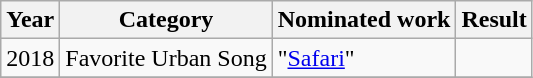<table class="wikitable">
<tr>
<th>Year</th>
<th>Category</th>
<th>Nominated work</th>
<th>Result</th>
</tr>
<tr>
<td rowspan=1>2018</td>
<td rowspan=1>Favorite Urban Song</td>
<td>"<a href='#'>Safari</a>" </td>
<td></td>
</tr>
<tr>
</tr>
</table>
